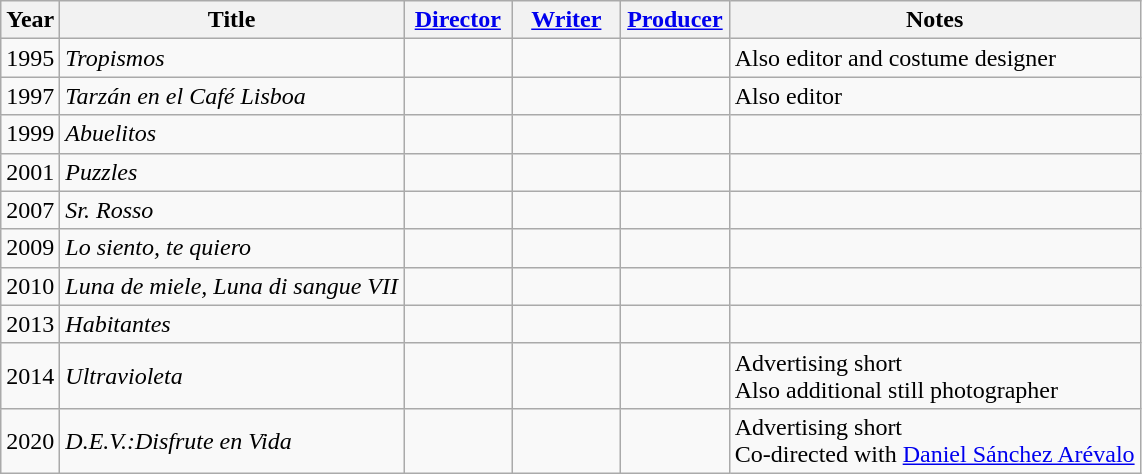<table class="wikitable sortable">
<tr>
<th>Year</th>
<th>Title</th>
<th width=65><a href='#'>Director</a></th>
<th width=65><a href='#'>Writer</a></th>
<th width=65><a href='#'>Producer</a></th>
<th>Notes</th>
</tr>
<tr>
<td>1995</td>
<td><em>Tropismos</em></td>
<td></td>
<td></td>
<td></td>
<td>Also editor and costume designer</td>
</tr>
<tr>
<td>1997</td>
<td><em>Tarzán en el Café Lisboa</em></td>
<td></td>
<td></td>
<td></td>
<td>Also editor</td>
</tr>
<tr>
<td>1999</td>
<td><em>Abuelitos</em></td>
<td></td>
<td></td>
<td></td>
<td></td>
</tr>
<tr>
<td>2001</td>
<td><em>Puzzles</em></td>
<td></td>
<td></td>
<td></td>
<td></td>
</tr>
<tr>
<td>2007</td>
<td><em>Sr. Rosso</em></td>
<td></td>
<td></td>
<td></td>
<td></td>
</tr>
<tr>
<td>2009</td>
<td><em>Lo siento, te quiero</em></td>
<td></td>
<td></td>
<td></td>
<td></td>
</tr>
<tr>
<td>2010</td>
<td><em>Luna de miele, Luna di sangue VII</em></td>
<td></td>
<td></td>
<td></td>
<td></td>
</tr>
<tr>
<td>2013</td>
<td><em>Habitantes</em></td>
<td></td>
<td></td>
<td></td>
<td></td>
</tr>
<tr>
<td>2014</td>
<td><em>Ultravioleta</em></td>
<td></td>
<td></td>
<td></td>
<td>Advertising short<br>Also additional still photographer</td>
</tr>
<tr>
<td>2020</td>
<td><em>D.E.V.:Disfrute en Vida</em></td>
<td></td>
<td></td>
<td></td>
<td>Advertising short<br>Co-directed with <a href='#'>Daniel Sánchez Arévalo</a></td>
</tr>
</table>
